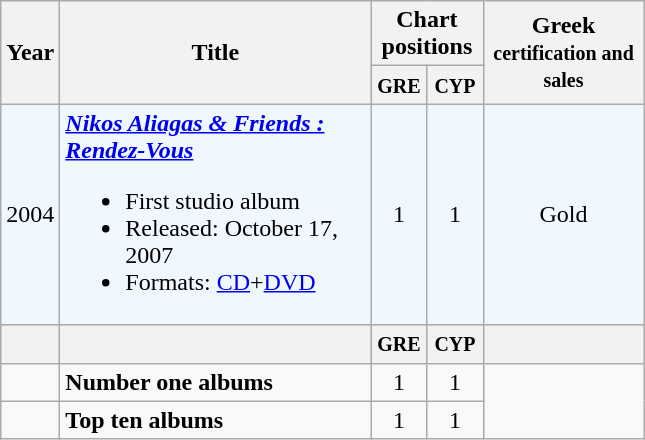<table class="wikitable"|width=100%>
<tr ">
<th style="width:20px;" rowspan="2">Year</th>
<th style="width:200px;" rowspan="2">Title</th>
<th colspan="2">Chart positions</th>
<th style="width:100px;" rowspan="2">Greek <small>certification and sales</small></th>
</tr>
<tr style="background:#ddd;">
<th style="width:30px;"><small>GRE</small></th>
<th style="width:30px;"><small>CYP</small></th>
</tr>
<tr style="background:#f0f8ff;">
<td>2004</td>
<td><strong><em><a href='#'>Nikos Aliagas & Friends : Rendez-Vous</a></em></strong><br><ul><li>First studio album</li><li>Released: October 17, 2007</li><li>Formats: <a href='#'>CD</a>+<a href='#'>DVD</a></li></ul></td>
<td style="text-align:center;">1</td>
<td style="text-align:center;">1</td>
<td style="text-align:center;">Gold </td>
</tr>
<tr style="background:#ccc;">
<th></th>
<th></th>
<th style="width:30px;"><small>GRE</small></th>
<th style="width:30px;"><small>CYP</small></th>
<th></th>
</tr>
<tr>
<td></td>
<td><strong>Number one albums</strong></td>
<td style="text-align:center;">1</td>
<td style="text-align:center;">1</td>
</tr>
<tr>
<td></td>
<td><strong>Top ten albums</strong></td>
<td style="text-align:center;">1</td>
<td style="text-align:center;">1</td>
</tr>
</table>
